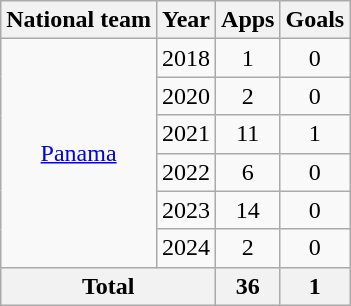<table class="wikitable" style="text-align:center">
<tr>
<th>National team</th>
<th>Year</th>
<th>Apps</th>
<th>Goals</th>
</tr>
<tr>
<td rowspan="6"><a href='#'>Panama</a></td>
<td>2018</td>
<td>1</td>
<td>0</td>
</tr>
<tr>
<td>2020</td>
<td>2</td>
<td>0</td>
</tr>
<tr>
<td>2021</td>
<td>11</td>
<td>1</td>
</tr>
<tr>
<td>2022</td>
<td>6</td>
<td>0</td>
</tr>
<tr>
<td>2023</td>
<td>14</td>
<td>0</td>
</tr>
<tr>
<td>2024</td>
<td>2</td>
<td>0</td>
</tr>
<tr>
<th colspan="2">Total</th>
<th>36</th>
<th>1</th>
</tr>
</table>
